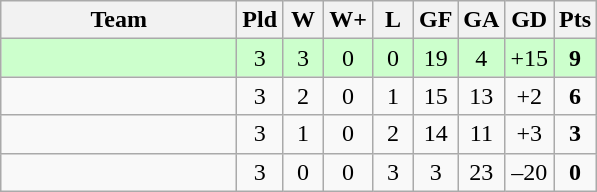<table class="wikitable" style="text-align:center;">
<tr>
<th width=150>Team</th>
<th width=20>Pld</th>
<th width=20>W</th>
<th width=20>W+</th>
<th width=20>L</th>
<th width=20>GF</th>
<th width=20>GA</th>
<th width=20>GD</th>
<th width=20>Pts</th>
</tr>
<tr align=center style="background:#ccffcc;">
<td align="left"></td>
<td>3</td>
<td>3</td>
<td>0</td>
<td>0</td>
<td>19</td>
<td>4</td>
<td>+15</td>
<td><strong>9</strong></td>
</tr>
<tr align=center>
<td align="left"></td>
<td>3</td>
<td>2</td>
<td>0</td>
<td>1</td>
<td>15</td>
<td>13</td>
<td>+2</td>
<td><strong>6</strong></td>
</tr>
<tr align=center>
<td align="left"></td>
<td>3</td>
<td>1</td>
<td>0</td>
<td>2</td>
<td>14</td>
<td>11</td>
<td>+3</td>
<td><strong>3</strong></td>
</tr>
<tr align=center>
<td align="left"></td>
<td>3</td>
<td>0</td>
<td>0</td>
<td>3</td>
<td>3</td>
<td>23</td>
<td>–20</td>
<td><strong>0</strong></td>
</tr>
</table>
